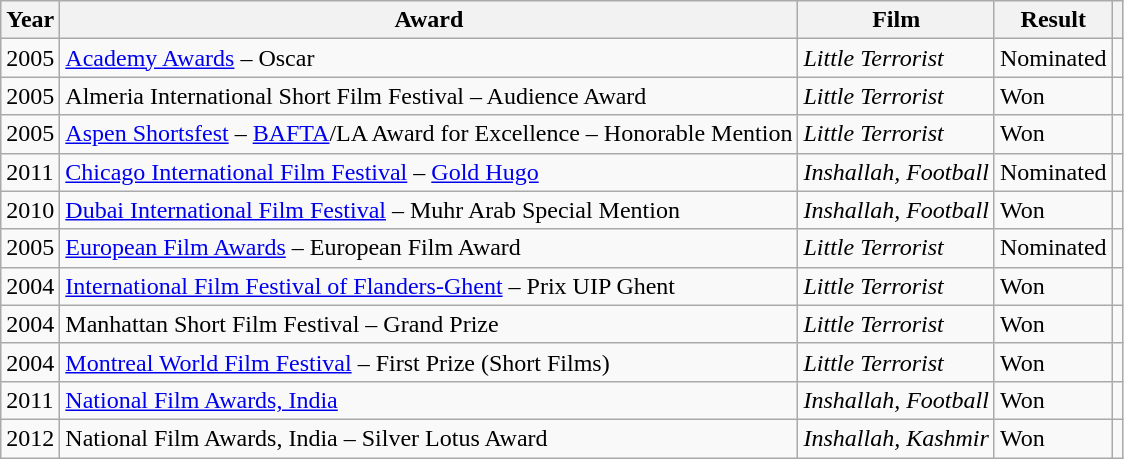<table class="wikitable sortable">
<tr>
<th>Year</th>
<th>Award</th>
<th>Film</th>
<th>Result</th>
<th></th>
</tr>
<tr>
<td>2005</td>
<td><a href='#'>Academy Awards</a> – Oscar</td>
<td><em>Little Terrorist</em></td>
<td>Nominated</td>
<td></td>
</tr>
<tr>
<td>2005</td>
<td>Almeria International Short Film Festival – Audience Award</td>
<td><em>Little Terrorist</em></td>
<td>Won</td>
<td></td>
</tr>
<tr>
<td>2005</td>
<td><a href='#'>Aspen Shortsfest</a> – <a href='#'>BAFTA</a>/LA Award for Excellence – Honorable Mention</td>
<td><em>Little Terrorist</em></td>
<td>Won</td>
<td></td>
</tr>
<tr>
<td>2011</td>
<td><a href='#'>Chicago International Film Festival</a> – <a href='#'>Gold Hugo</a></td>
<td><em>Inshallah, Football</em></td>
<td>Nominated</td>
<td></td>
</tr>
<tr>
<td>2010</td>
<td><a href='#'>Dubai International Film Festival</a> – Muhr Arab Special Mention</td>
<td><em>Inshallah, Football</em></td>
<td>Won</td>
<td></td>
</tr>
<tr>
<td>2005</td>
<td><a href='#'>European Film Awards</a> – European Film Award</td>
<td><em>Little Terrorist</em></td>
<td>Nominated</td>
<td></td>
</tr>
<tr>
<td>2004</td>
<td><a href='#'>International Film Festival of Flanders-Ghent</a> – Prix UIP Ghent</td>
<td><em>Little Terrorist</em></td>
<td>Won</td>
<td></td>
</tr>
<tr>
<td>2004</td>
<td>Manhattan Short Film Festival – Grand Prize</td>
<td><em>Little Terrorist</em></td>
<td>Won</td>
<td></td>
</tr>
<tr>
<td>2004</td>
<td><a href='#'>Montreal World Film Festival</a> – First Prize (Short Films)</td>
<td><em>Little Terrorist</em></td>
<td>Won</td>
<td></td>
</tr>
<tr>
<td>2011</td>
<td><a href='#'>National Film Awards, India</a></td>
<td><em>Inshallah, Football</em></td>
<td>Won</td>
<td></td>
</tr>
<tr>
<td>2012</td>
<td>National Film Awards, India – Silver Lotus Award</td>
<td><em>Inshallah, Kashmir</em></td>
<td>Won</td>
<td></td>
</tr>
</table>
